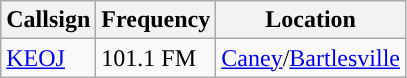<table class="wikitable">
<tr>
<th>Callsign</th>
<th>Frequency</th>
<th>Location</th>
</tr>
<tr>
<td><a href='#'>KEOJ</a></td>
<td>101.1 FM</td>
<td><a href='#'>Caney</a>/<a href='#'>Bartlesville</a></td>
</tr>
</table>
